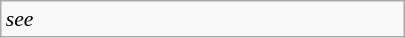<table class="wikitable floatright" style="font-size: 0.9em; width: 270px;">
<tr>
<td><em>see </em></td>
</tr>
</table>
